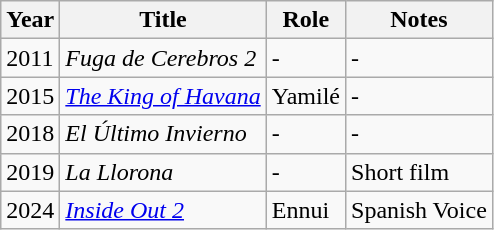<table class="wikitable">
<tr>
<th>Year</th>
<th>Title</th>
<th>Role</th>
<th>Notes</th>
</tr>
<tr>
<td>2011</td>
<td><em>Fuga de Cerebros 2</em></td>
<td>-</td>
<td>-</td>
</tr>
<tr>
<td>2015</td>
<td><em><a href='#'>The King of Havana</a></em></td>
<td>Yamilé</td>
<td>-</td>
</tr>
<tr>
<td>2018</td>
<td><em>El Último Invierno</em></td>
<td>-</td>
<td>-</td>
</tr>
<tr>
<td>2019</td>
<td><em>La Llorona</em></td>
<td>-</td>
<td>Short film</td>
</tr>
<tr>
<td>2024</td>
<td><em><a href='#'>Inside Out 2</a></em></td>
<td>Ennui</td>
<td>Spanish Voice</td>
</tr>
</table>
